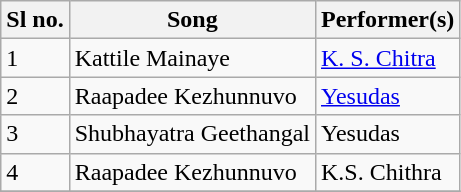<table class="wikitable">
<tr>
<th>Sl no.</th>
<th>Song</th>
<th>Performer(s)</th>
</tr>
<tr>
<td>1</td>
<td>Kattile Mainaye</td>
<td><a href='#'>K. S. Chitra</a></td>
</tr>
<tr>
<td>2</td>
<td>Raapadee Kezhunnuvo</td>
<td><a href='#'>Yesudas</a></td>
</tr>
<tr>
<td>3</td>
<td>Shubhayatra Geethangal</td>
<td>Yesudas</td>
</tr>
<tr>
<td>4</td>
<td>Raapadee Kezhunnuvo</td>
<td>K.S. Chithra</td>
</tr>
<tr>
</tr>
</table>
